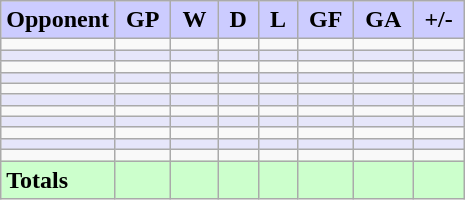<table class="wikitable">
<tr align="center" bgcolor="ccccff">
<td><strong>Opponent</strong></td>
<td> <strong>GP</strong> </td>
<td> <strong>W</strong> </td>
<td> <strong>D</strong> </td>
<td> <strong>L</strong> </td>
<td> <strong>GF</strong> </td>
<td> <strong>GA</strong> </td>
<td> <strong>+/-</strong> </td>
</tr>
<tr>
<td></td>
<td></td>
<td></td>
<td></td>
<td></td>
<td></td>
<td></td>
<td></td>
</tr>
<tr bgcolor="E6E6FA">
<td></td>
<td></td>
<td></td>
<td></td>
<td></td>
<td></td>
<td></td>
<td></td>
</tr>
<tr>
<td></td>
<td></td>
<td></td>
<td></td>
<td></td>
<td></td>
<td></td>
<td></td>
</tr>
<tr bgcolor="E6E6FA">
<td></td>
<td></td>
<td></td>
<td></td>
<td></td>
<td></td>
<td></td>
<td></td>
</tr>
<tr>
<td></td>
<td></td>
<td></td>
<td></td>
<td></td>
<td></td>
<td></td>
<td></td>
</tr>
<tr bgcolor="E6E6FA">
<td></td>
<td></td>
<td></td>
<td></td>
<td></td>
<td></td>
<td></td>
<td></td>
</tr>
<tr>
<td></td>
<td></td>
<td></td>
<td></td>
<td></td>
<td></td>
<td></td>
<td></td>
</tr>
<tr bgcolor="E6E6FA">
<td></td>
<td></td>
<td></td>
<td></td>
<td></td>
<td></td>
<td></td>
<td></td>
</tr>
<tr>
<td></td>
<td></td>
<td></td>
<td></td>
<td></td>
<td></td>
<td></td>
<td></td>
</tr>
<tr bgcolor="E6E6FA">
<td></td>
<td></td>
<td></td>
<td></td>
<td></td>
<td></td>
<td></td>
<td></td>
</tr>
<tr>
<td></td>
<td></td>
<td></td>
<td></td>
<td></td>
<td></td>
<td></td>
<td></td>
</tr>
<tr bgcolor="ccffcc">
<td><strong>Totals</strong></td>
<td></td>
<td></td>
<td></td>
<td></td>
<td></td>
<td></td>
<td></td>
</tr>
</table>
